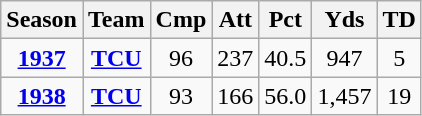<table class=wikitable style="text-align:center;">
<tr>
<th>Season</th>
<th>Team</th>
<th>Cmp</th>
<th>Att</th>
<th>Pct</th>
<th>Yds</th>
<th>TD</th>
</tr>
<tr>
<td><strong><a href='#'>1937</a></strong></td>
<td><strong><a href='#'>TCU</a></strong></td>
<td>96</td>
<td>237</td>
<td>40.5</td>
<td>947</td>
<td>5</td>
</tr>
<tr>
<td><strong><a href='#'>1938</a></strong></td>
<td><strong><a href='#'>TCU</a></strong></td>
<td>93</td>
<td>166</td>
<td>56.0</td>
<td>1,457</td>
<td>19</td>
</tr>
</table>
